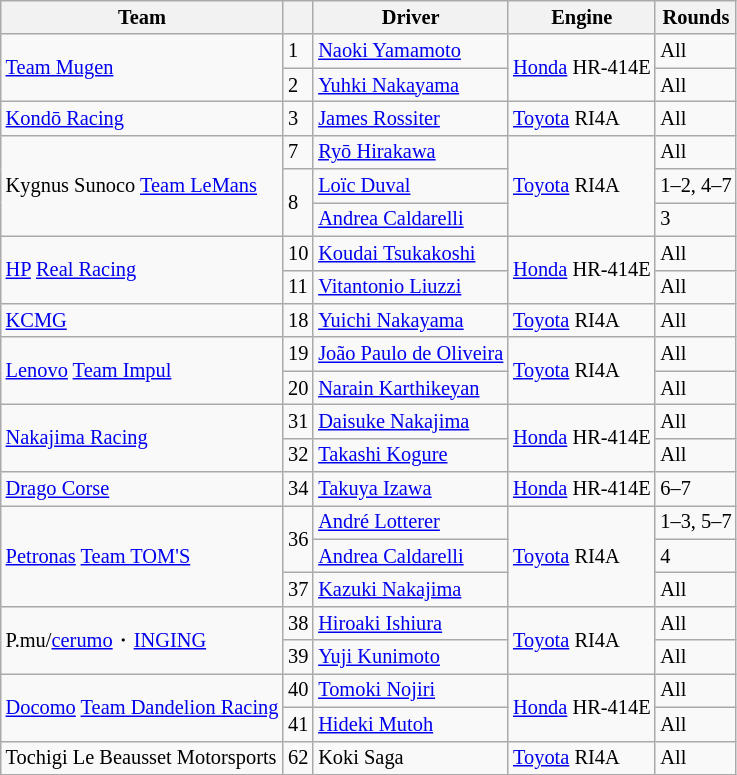<table class="wikitable" style="font-size:85%">
<tr>
<th>Team</th>
<th></th>
<th>Driver</th>
<th>Engine</th>
<th>Rounds</th>
</tr>
<tr>
<td rowspan=2> <a href='#'>Team Mugen</a></td>
<td>1</td>
<td> <a href='#'>Naoki Yamamoto</a></td>
<td rowspan=2><a href='#'>Honda</a> HR-414E</td>
<td>All</td>
</tr>
<tr>
<td>2</td>
<td> <a href='#'>Yuhki Nakayama</a></td>
<td>All</td>
</tr>
<tr>
<td> <a href='#'>Kondō Racing</a></td>
<td>3</td>
<td> <a href='#'>James Rossiter</a></td>
<td><a href='#'>Toyota</a> RI4A</td>
<td>All</td>
</tr>
<tr>
<td rowspan=3> Kygnus Sunoco <a href='#'>Team LeMans</a></td>
<td>7</td>
<td> <a href='#'>Ryō Hirakawa</a></td>
<td rowspan=3><a href='#'>Toyota</a> RI4A</td>
<td>All</td>
</tr>
<tr>
<td rowspan=2>8</td>
<td> <a href='#'>Loïc Duval</a></td>
<td>1–2, 4–7</td>
</tr>
<tr>
<td> <a href='#'>Andrea Caldarelli</a></td>
<td>3</td>
</tr>
<tr>
<td rowspan=2> <a href='#'>HP</a> <a href='#'>Real Racing</a></td>
<td>10</td>
<td> <a href='#'>Koudai Tsukakoshi</a></td>
<td rowspan=2><a href='#'>Honda</a> HR-414E</td>
<td>All</td>
</tr>
<tr>
<td>11</td>
<td> <a href='#'>Vitantonio Liuzzi</a></td>
<td>All</td>
</tr>
<tr>
<td> <a href='#'>KCMG</a></td>
<td>18</td>
<td> <a href='#'>Yuichi Nakayama</a></td>
<td><a href='#'>Toyota</a> RI4A</td>
<td>All</td>
</tr>
<tr>
<td rowspan=2> <a href='#'>Lenovo</a> <a href='#'>Team Impul</a></td>
<td>19</td>
<td> <a href='#'>João Paulo de Oliveira</a></td>
<td rowspan=2><a href='#'>Toyota</a> RI4A</td>
<td>All</td>
</tr>
<tr>
<td>20</td>
<td> <a href='#'>Narain Karthikeyan</a></td>
<td>All</td>
</tr>
<tr>
<td rowspan=2> <a href='#'>Nakajima Racing</a></td>
<td>31</td>
<td> <a href='#'>Daisuke Nakajima</a></td>
<td rowspan=2><a href='#'>Honda</a> HR-414E</td>
<td>All</td>
</tr>
<tr>
<td>32</td>
<td> <a href='#'>Takashi Kogure</a></td>
<td>All</td>
</tr>
<tr>
<td> <a href='#'>Drago Corse</a></td>
<td>34</td>
<td> <a href='#'>Takuya Izawa</a></td>
<td><a href='#'>Honda</a> HR-414E</td>
<td>6–7</td>
</tr>
<tr>
<td rowspan=3> <a href='#'>Petronas</a> <a href='#'>Team TOM'S</a></td>
<td rowspan=2>36</td>
<td> <a href='#'>André Lotterer</a></td>
<td rowspan=3><a href='#'>Toyota</a> RI4A</td>
<td>1–3, 5–7</td>
</tr>
<tr>
<td> <a href='#'>Andrea Caldarelli</a></td>
<td>4</td>
</tr>
<tr>
<td>37</td>
<td> <a href='#'>Kazuki Nakajima</a></td>
<td>All</td>
</tr>
<tr>
<td rowspan=2> P.mu/<a href='#'>cerumo</a>・<a href='#'>INGING</a></td>
<td>38</td>
<td> <a href='#'>Hiroaki Ishiura</a></td>
<td rowspan=2><a href='#'>Toyota</a> RI4A</td>
<td>All</td>
</tr>
<tr>
<td>39</td>
<td> <a href='#'>Yuji Kunimoto</a></td>
<td>All</td>
</tr>
<tr>
<td rowspan=2> <a href='#'>Docomo</a> <a href='#'>Team Dandelion Racing</a></td>
<td>40</td>
<td> <a href='#'>Tomoki Nojiri</a></td>
<td rowspan=2><a href='#'>Honda</a> HR-414E</td>
<td>All</td>
</tr>
<tr>
<td>41</td>
<td> <a href='#'>Hideki Mutoh</a></td>
<td>All</td>
</tr>
<tr>
<td> Tochigi Le Beausset Motorsports</td>
<td>62</td>
<td> Koki Saga</td>
<td><a href='#'>Toyota</a> RI4A</td>
<td>All</td>
</tr>
</table>
